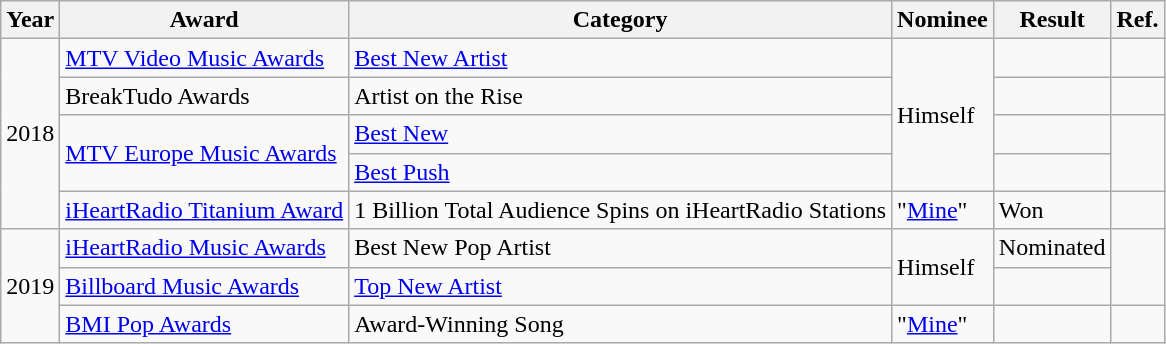<table class="wikitable">
<tr>
<th>Year</th>
<th>Award</th>
<th>Category</th>
<th>Nominee</th>
<th>Result</th>
<th>Ref.</th>
</tr>
<tr>
<td rowspan="5">2018</td>
<td><a href='#'>MTV Video Music Awards</a></td>
<td><a href='#'>Best New Artist</a></td>
<td rowspan="4">Himself</td>
<td></td>
<td></td>
</tr>
<tr>
<td>BreakTudo Awards</td>
<td>Artist on the Rise</td>
<td></td>
<td></td>
</tr>
<tr>
<td rowspan="2"><a href='#'>MTV Europe Music Awards</a></td>
<td><a href='#'>Best New</a></td>
<td></td>
<td rowspan="2"></td>
</tr>
<tr>
<td><a href='#'>Best Push</a></td>
<td></td>
</tr>
<tr>
<td><a href='#'>iHeartRadio Titanium Award</a></td>
<td>1 Billion Total Audience Spins on iHeartRadio Stations</td>
<td>"<a href='#'>Mine</a>"</td>
<td>Won</td>
<td></td>
</tr>
<tr>
<td rowspan="3">2019</td>
<td rowspan="1"><a href='#'>iHeartRadio Music Awards</a></td>
<td>Best New Pop Artist</td>
<td rowspan="2">Himself</td>
<td>Nominated</td>
</tr>
<tr>
<td rowspan="1"><a href='#'>Billboard Music Awards</a></td>
<td><a href='#'>Top New Artist</a></td>
<td></td>
</tr>
<tr>
<td><a href='#'>BMI Pop Awards</a></td>
<td>Award-Winning Song</td>
<td>"<a href='#'>Mine</a>"</td>
<td></td>
<td></td>
</tr>
</table>
